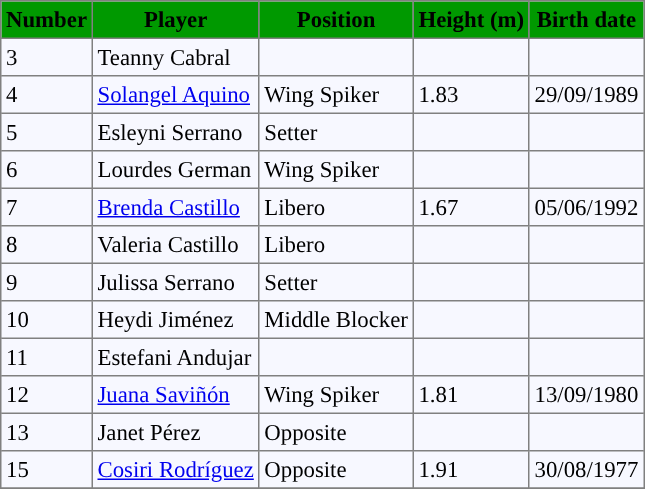<table bgcolor="#f7f8ff" cellpadding="3" cellspacing="0" border="1" style="font-size: 95%; border: gray solid 1px; border-collapse: collapse;">
<tr bgcolor="#009900">
<td align=center><strong>Number</strong></td>
<td align=center><strong>Player</strong></td>
<td align=center><strong>Position</strong></td>
<td align=center><strong>Height (m)</strong></td>
<td align=center><strong>Birth date</strong></td>
</tr>
<tr align=left>
<td>3</td>
<td> Teanny Cabral</td>
<td></td>
<td></td>
<td></td>
</tr>
<tr align="left">
<td>4</td>
<td> <a href='#'>Solangel Aquino</a></td>
<td>Wing Spiker</td>
<td>1.83</td>
<td>29/09/1989</td>
</tr>
<tr align="left">
<td>5</td>
<td> Esleyni Serrano</td>
<td>Setter</td>
<td></td>
<td></td>
</tr>
<tr align="left">
<td>6</td>
<td>  Lourdes German</td>
<td>Wing Spiker</td>
<td></td>
<td></td>
</tr>
<tr align="left">
<td>7</td>
<td> <a href='#'>Brenda Castillo</a></td>
<td>Libero</td>
<td>1.67</td>
<td>05/06/1992</td>
</tr>
<tr align="left">
<td>8</td>
<td> Valeria Castillo</td>
<td>Libero</td>
<td></td>
<td></td>
</tr>
<tr align="left">
<td>9</td>
<td> Julissa Serrano</td>
<td>Setter</td>
<td></td>
<td></td>
</tr>
<tr align="left">
<td>10</td>
<td> Heydi Jiménez</td>
<td>Middle Blocker</td>
<td></td>
<td></td>
</tr>
<tr align="left">
<td>11</td>
<td> Estefani Andujar</td>
<td></td>
<td></td>
<td></td>
</tr>
<tr align="left">
<td>12</td>
<td> <a href='#'>Juana Saviñón</a></td>
<td>Wing Spiker</td>
<td>1.81</td>
<td>13/09/1980</td>
</tr>
<tr align="left">
<td>13</td>
<td> Janet Pérez</td>
<td>Opposite</td>
<td></td>
<td></td>
</tr>
<tr align="left">
<td>15</td>
<td> <a href='#'>Cosiri Rodríguez</a></td>
<td>Opposite</td>
<td>1.91</td>
<td>30/08/1977</td>
</tr>
<tr align="left">
</tr>
</table>
